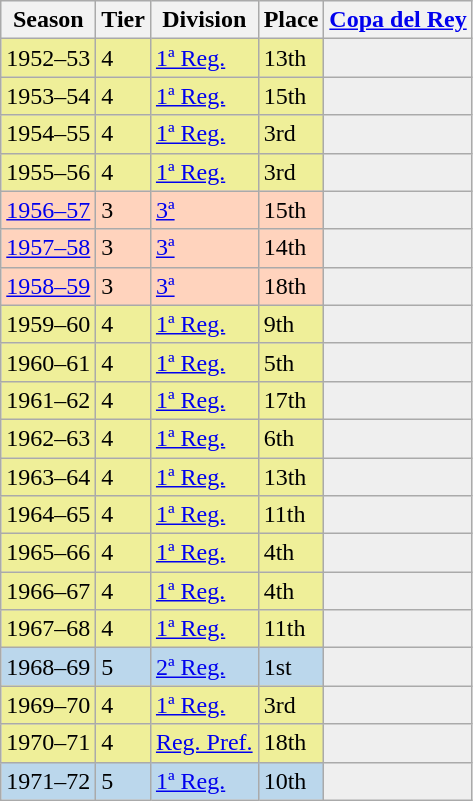<table class="wikitable">
<tr style="background:#f0f6fa;">
<th>Season</th>
<th>Tier</th>
<th>Division</th>
<th>Place</th>
<th><a href='#'>Copa del Rey</a></th>
</tr>
<tr>
<td style="background:#EFEF99;">1952–53</td>
<td style="background:#EFEF99;">4</td>
<td style="background:#EFEF99;"><a href='#'>1ª Reg.</a></td>
<td style="background:#EFEF99;">13th</td>
<th style="background:#efefef;"></th>
</tr>
<tr>
<td style="background:#EFEF99;">1953–54</td>
<td style="background:#EFEF99;">4</td>
<td style="background:#EFEF99;"><a href='#'>1ª Reg.</a></td>
<td style="background:#EFEF99;">15th</td>
<th style="background:#efefef;"></th>
</tr>
<tr>
<td style="background:#EFEF99;">1954–55</td>
<td style="background:#EFEF99;">4</td>
<td style="background:#EFEF99;"><a href='#'>1ª Reg.</a></td>
<td style="background:#EFEF99;">3rd</td>
<th style="background:#efefef;"></th>
</tr>
<tr>
<td style="background:#EFEF99;">1955–56</td>
<td style="background:#EFEF99;">4</td>
<td style="background:#EFEF99;"><a href='#'>1ª Reg.</a></td>
<td style="background:#EFEF99;">3rd</td>
<th style="background:#efefef;"></th>
</tr>
<tr>
<td style="background:#FFD3BD;"><a href='#'>1956–57</a></td>
<td style="background:#FFD3BD;">3</td>
<td style="background:#FFD3BD;"><a href='#'>3ª</a></td>
<td style="background:#FFD3BD;">15th</td>
<th style="background:#efefef;"></th>
</tr>
<tr>
<td style="background:#FFD3BD;"><a href='#'>1957–58</a></td>
<td style="background:#FFD3BD;">3</td>
<td style="background:#FFD3BD;"><a href='#'>3ª</a></td>
<td style="background:#FFD3BD;">14th</td>
<th style="background:#efefef;"></th>
</tr>
<tr>
<td style="background:#FFD3BD;"><a href='#'>1958–59</a></td>
<td style="background:#FFD3BD;">3</td>
<td style="background:#FFD3BD;"><a href='#'>3ª</a></td>
<td style="background:#FFD3BD;">18th</td>
<td style="background:#efefef;"></td>
</tr>
<tr>
<td style="background:#EFEF99;">1959–60</td>
<td style="background:#EFEF99;">4</td>
<td style="background:#EFEF99;"><a href='#'>1ª Reg.</a></td>
<td style="background:#EFEF99;">9th</td>
<th style="background:#efefef;"></th>
</tr>
<tr>
<td style="background:#EFEF99;">1960–61</td>
<td style="background:#EFEF99;">4</td>
<td style="background:#EFEF99;"><a href='#'>1ª Reg.</a></td>
<td style="background:#EFEF99;">5th</td>
<th style="background:#efefef;"></th>
</tr>
<tr>
<td style="background:#EFEF99;">1961–62</td>
<td style="background:#EFEF99;">4</td>
<td style="background:#EFEF99;"><a href='#'>1ª Reg.</a></td>
<td style="background:#EFEF99;">17th</td>
<th style="background:#efefef;"></th>
</tr>
<tr>
<td style="background:#EFEF99;">1962–63</td>
<td style="background:#EFEF99;">4</td>
<td style="background:#EFEF99;"><a href='#'>1ª Reg.</a></td>
<td style="background:#EFEF99;">6th</td>
<th style="background:#efefef;"></th>
</tr>
<tr>
<td style="background:#EFEF99;">1963–64</td>
<td style="background:#EFEF99;">4</td>
<td style="background:#EFEF99;"><a href='#'>1ª Reg.</a></td>
<td style="background:#EFEF99;">13th</td>
<th style="background:#efefef;"></th>
</tr>
<tr>
<td style="background:#EFEF99;">1964–65</td>
<td style="background:#EFEF99;">4</td>
<td style="background:#EFEF99;"><a href='#'>1ª Reg.</a></td>
<td style="background:#EFEF99;">11th</td>
<th style="background:#efefef;"></th>
</tr>
<tr>
<td style="background:#EFEF99;">1965–66</td>
<td style="background:#EFEF99;">4</td>
<td style="background:#EFEF99;"><a href='#'>1ª Reg.</a></td>
<td style="background:#EFEF99;">4th</td>
<th style="background:#efefef;"></th>
</tr>
<tr>
<td style="background:#EFEF99;">1966–67</td>
<td style="background:#EFEF99;">4</td>
<td style="background:#EFEF99;"><a href='#'>1ª Reg.</a></td>
<td style="background:#EFEF99;">4th</td>
<th style="background:#efefef;"></th>
</tr>
<tr>
<td style="background:#EFEF99;">1967–68</td>
<td style="background:#EFEF99;">4</td>
<td style="background:#EFEF99;"><a href='#'>1ª Reg.</a></td>
<td style="background:#EFEF99;">11th</td>
<th style="background:#efefef;"></th>
</tr>
<tr>
<td style="background:#BBD7EC;">1968–69</td>
<td style="background:#BBD7EC;">5</td>
<td style="background:#BBD7EC;"><a href='#'>2ª Reg.</a></td>
<td style="background:#BBD7EC;">1st</td>
<td style="background:#efefef;"></td>
</tr>
<tr>
<td style="background:#EFEF99;">1969–70</td>
<td style="background:#EFEF99;">4</td>
<td style="background:#EFEF99;"><a href='#'>1ª Reg.</a></td>
<td style="background:#EFEF99;">3rd</td>
<th style="background:#efefef;"></th>
</tr>
<tr>
<td style="background:#EFEF99;">1970–71</td>
<td style="background:#EFEF99;">4</td>
<td style="background:#EFEF99;"><a href='#'>Reg. Pref.</a></td>
<td style="background:#EFEF99;">18th</td>
<th style="background:#efefef;"></th>
</tr>
<tr>
<td style="background:#BBD7EC;">1971–72</td>
<td style="background:#BBD7EC;">5</td>
<td style="background:#BBD7EC;"><a href='#'>1ª Reg.</a></td>
<td style="background:#BBD7EC;">10th</td>
<td style="background:#efefef;"></td>
</tr>
</table>
